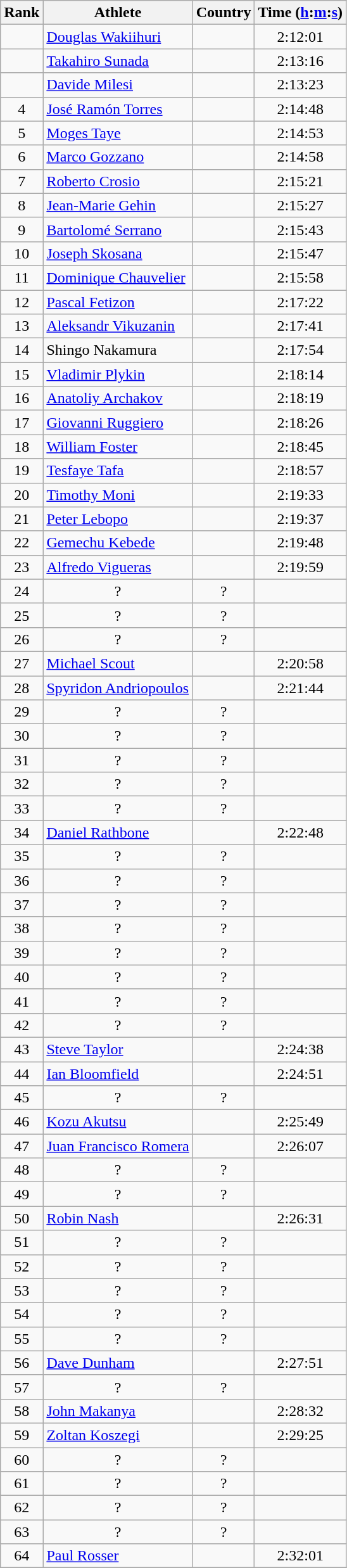<table class="wikitable sortable" style="text-align:center;">
<tr>
<th>Rank</th>
<th>Athlete</th>
<th>Country</th>
<th>Time (<a href='#'>h</a>:<a href='#'>m</a>:<a href='#'>s</a>)</th>
</tr>
<tr>
<td></td>
<td align=left><a href='#'>Douglas Wakiihuri</a></td>
<td align=left></td>
<td>2:12:01</td>
</tr>
<tr>
<td></td>
<td align=left><a href='#'>Takahiro Sunada</a></td>
<td align=left></td>
<td>2:13:16</td>
</tr>
<tr>
<td></td>
<td align=left><a href='#'>Davide Milesi</a></td>
<td align=left></td>
<td>2:13:23</td>
</tr>
<tr>
<td>4</td>
<td align=left><a href='#'>José Ramón Torres</a></td>
<td align=left></td>
<td>2:14:48</td>
</tr>
<tr>
<td>5</td>
<td align=left><a href='#'>Moges Taye</a></td>
<td align=left></td>
<td>2:14:53</td>
</tr>
<tr>
<td>6</td>
<td align=left><a href='#'>Marco Gozzano</a></td>
<td align=left></td>
<td>2:14:58</td>
</tr>
<tr>
<td>7</td>
<td align=left><a href='#'>Roberto Crosio</a></td>
<td align=left></td>
<td>2:15:21</td>
</tr>
<tr>
<td>8</td>
<td align=left><a href='#'>Jean-Marie Gehin</a></td>
<td align=left></td>
<td>2:15:27</td>
</tr>
<tr>
<td>9</td>
<td align=left><a href='#'>Bartolomé Serrano</a></td>
<td align=left></td>
<td>2:15:43</td>
</tr>
<tr>
<td>10</td>
<td align=left><a href='#'>Joseph Skosana</a></td>
<td align=left></td>
<td>2:15:47</td>
</tr>
<tr>
<td>11</td>
<td align=left><a href='#'>Dominique Chauvelier</a></td>
<td align=left></td>
<td>2:15:58</td>
</tr>
<tr>
<td>12</td>
<td align=left><a href='#'>Pascal Fetizon</a></td>
<td align=left></td>
<td>2:17:22</td>
</tr>
<tr>
<td>13</td>
<td align=left><a href='#'>Aleksandr Vikuzanin</a></td>
<td align=left></td>
<td>2:17:41</td>
</tr>
<tr>
<td>14</td>
<td align=left>Shingo Nakamura</td>
<td align=left></td>
<td>2:17:54</td>
</tr>
<tr>
<td>15</td>
<td align=left><a href='#'>Vladimir Plykin</a></td>
<td align=left></td>
<td>2:18:14</td>
</tr>
<tr>
<td>16</td>
<td align=left><a href='#'>Anatoliy Archakov</a></td>
<td align=left></td>
<td>2:18:19</td>
</tr>
<tr>
<td>17</td>
<td align=left><a href='#'>Giovanni Ruggiero</a></td>
<td align=left></td>
<td>2:18:26</td>
</tr>
<tr>
<td>18</td>
<td align=left><a href='#'>William Foster</a></td>
<td align=left></td>
<td>2:18:45</td>
</tr>
<tr>
<td>19</td>
<td align=left><a href='#'>Tesfaye Tafa</a></td>
<td align=left></td>
<td>2:18:57</td>
</tr>
<tr>
<td>20</td>
<td align=left><a href='#'>Timothy Moni</a></td>
<td align=left></td>
<td>2:19:33</td>
</tr>
<tr>
<td>21</td>
<td align=left><a href='#'>Peter Lebopo</a></td>
<td align=left></td>
<td>2:19:37</td>
</tr>
<tr>
<td>22</td>
<td align=left><a href='#'>Gemechu Kebede</a></td>
<td align=left></td>
<td>2:19:48</td>
</tr>
<tr>
<td>23</td>
<td align=left><a href='#'>Alfredo Vigueras</a></td>
<td align=left></td>
<td>2:19:59</td>
</tr>
<tr>
<td>24</td>
<td>?</td>
<td>?</td>
<td></td>
</tr>
<tr>
<td>25</td>
<td>?</td>
<td>?</td>
<td></td>
</tr>
<tr>
<td>26</td>
<td>?</td>
<td>?</td>
<td></td>
</tr>
<tr>
<td>27</td>
<td align=left><a href='#'>Michael Scout</a></td>
<td align=left></td>
<td>2:20:58</td>
</tr>
<tr>
<td>28</td>
<td align=left><a href='#'>Spyridon Andriopoulos</a></td>
<td align=left></td>
<td>2:21:44</td>
</tr>
<tr>
<td>29</td>
<td>?</td>
<td>?</td>
<td></td>
</tr>
<tr>
<td>30</td>
<td>?</td>
<td>?</td>
<td></td>
</tr>
<tr>
<td>31</td>
<td>?</td>
<td>?</td>
<td></td>
</tr>
<tr>
<td>32</td>
<td>?</td>
<td>?</td>
<td></td>
</tr>
<tr>
<td>33</td>
<td>?</td>
<td>?</td>
<td></td>
</tr>
<tr>
<td>34</td>
<td align=left><a href='#'>Daniel Rathbone</a></td>
<td align=left></td>
<td>2:22:48</td>
</tr>
<tr>
<td>35</td>
<td>?</td>
<td>?</td>
<td></td>
</tr>
<tr>
<td>36</td>
<td>?</td>
<td>?</td>
<td></td>
</tr>
<tr>
<td>37</td>
<td>?</td>
<td>?</td>
<td></td>
</tr>
<tr>
<td>38</td>
<td>?</td>
<td>?</td>
<td></td>
</tr>
<tr>
<td>39</td>
<td>?</td>
<td>?</td>
<td></td>
</tr>
<tr>
<td>40</td>
<td>?</td>
<td>?</td>
<td></td>
</tr>
<tr>
<td>41</td>
<td>?</td>
<td>?</td>
<td></td>
</tr>
<tr>
<td>42</td>
<td>?</td>
<td>?</td>
<td></td>
</tr>
<tr>
<td>43</td>
<td align=left><a href='#'>Steve Taylor</a></td>
<td align=left></td>
<td>2:24:38</td>
</tr>
<tr>
<td>44</td>
<td align=left><a href='#'>Ian Bloomfield</a></td>
<td align=left></td>
<td>2:24:51</td>
</tr>
<tr>
<td>45</td>
<td>?</td>
<td>?</td>
<td></td>
</tr>
<tr>
<td>46</td>
<td align=left><a href='#'>Kozu Akutsu</a></td>
<td align=left></td>
<td>2:25:49</td>
</tr>
<tr>
<td>47</td>
<td align=left><a href='#'>Juan Francisco Romera</a></td>
<td align=left></td>
<td>2:26:07</td>
</tr>
<tr>
<td>48</td>
<td>?</td>
<td>?</td>
<td></td>
</tr>
<tr>
<td>49</td>
<td>?</td>
<td>?</td>
<td></td>
</tr>
<tr>
<td>50</td>
<td align=left><a href='#'>Robin Nash</a></td>
<td align=left></td>
<td>2:26:31</td>
</tr>
<tr>
<td>51</td>
<td>?</td>
<td>?</td>
<td></td>
</tr>
<tr>
<td>52</td>
<td>?</td>
<td>?</td>
<td></td>
</tr>
<tr>
<td>53</td>
<td>?</td>
<td>?</td>
<td></td>
</tr>
<tr>
<td>54</td>
<td>?</td>
<td>?</td>
<td></td>
</tr>
<tr>
<td>55</td>
<td>?</td>
<td>?</td>
<td></td>
</tr>
<tr>
<td>56</td>
<td align=left><a href='#'>Dave Dunham</a></td>
<td align=left></td>
<td>2:27:51</td>
</tr>
<tr>
<td>57</td>
<td>?</td>
<td>?</td>
<td></td>
</tr>
<tr>
<td>58</td>
<td align=left><a href='#'>John Makanya</a></td>
<td align=left></td>
<td>2:28:32</td>
</tr>
<tr>
<td>59</td>
<td align=left><a href='#'>Zoltan Koszegi</a></td>
<td align=left></td>
<td>2:29:25</td>
</tr>
<tr>
<td>60</td>
<td>?</td>
<td>?</td>
<td></td>
</tr>
<tr>
<td>61</td>
<td>?</td>
<td>?</td>
<td></td>
</tr>
<tr>
<td>62</td>
<td>?</td>
<td>?</td>
<td></td>
</tr>
<tr>
<td>63</td>
<td>?</td>
<td>?</td>
<td></td>
</tr>
<tr>
<td>64</td>
<td align=left><a href='#'>Paul Rosser</a></td>
<td align=left></td>
<td>2:32:01</td>
</tr>
<tr>
</tr>
</table>
